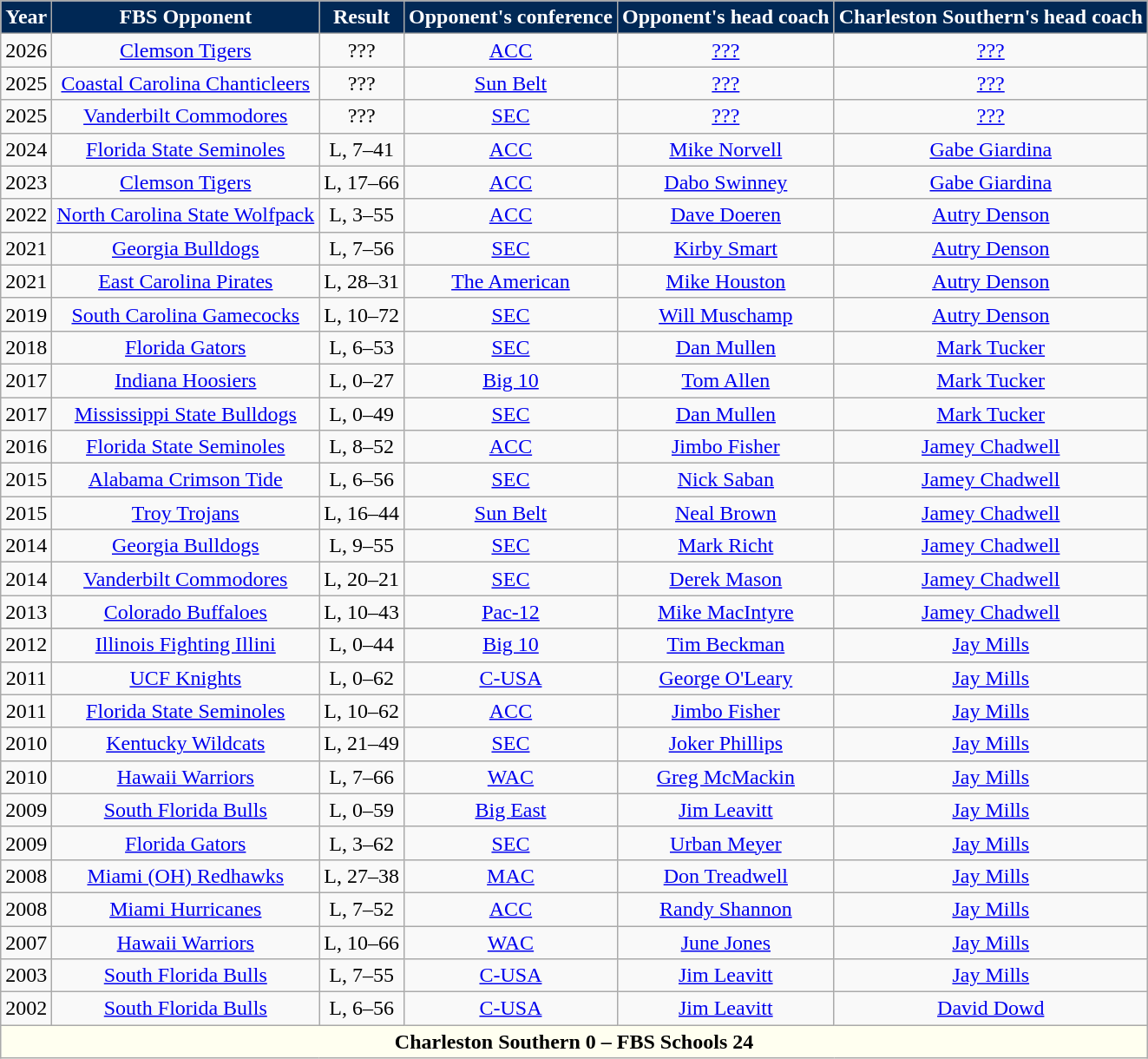<table class="wikitable" style="text-align:center">
<tr>
<th style="background:#002855; color:#FFFFFF;">Year</th>
<th style="background:#002855; color:#FFFFFF;">FBS Opponent</th>
<th style="background:#002855; color:#FFFFFF;">Result</th>
<th style="background:#002855; color:#FFFFFF;">Opponent's conference</th>
<th style="background:#002855; color:#FFFFFF;">Opponent's head coach</th>
<th style="background:#002855; color:#FFFFFF;">Charleston Southern's head coach</th>
</tr>
<tr align="center">
<td>2026</td>
<td><a href='#'>Clemson Tigers</a></td>
<td>???</td>
<td><a href='#'>ACC</a></td>
<td><a href='#'>???</a></td>
<td><a href='#'>???</a></td>
</tr>
<tr align="center">
<td>2025</td>
<td><a href='#'>Coastal Carolina Chanticleers</a></td>
<td>???</td>
<td><a href='#'>Sun Belt</a></td>
<td><a href='#'>???</a></td>
<td><a href='#'>???</a></td>
</tr>
<tr align="center">
<td>2025</td>
<td><a href='#'>Vanderbilt Commodores</a></td>
<td>???</td>
<td><a href='#'>SEC</a></td>
<td><a href='#'>???</a></td>
<td><a href='#'>???</a></td>
</tr>
<tr align="center">
<td>2024</td>
<td><a href='#'>Florida State Seminoles</a></td>
<td>L, 7–41</td>
<td><a href='#'>ACC</a></td>
<td><a href='#'>Mike Norvell</a></td>
<td><a href='#'>Gabe Giardina</a></td>
</tr>
<tr align="center">
<td>2023</td>
<td><a href='#'>Clemson Tigers</a></td>
<td>L, 17–66</td>
<td><a href='#'>ACC</a></td>
<td><a href='#'>Dabo Swinney</a></td>
<td><a href='#'>Gabe Giardina</a></td>
</tr>
<tr align="center">
<td>2022</td>
<td><a href='#'>North Carolina State Wolfpack</a></td>
<td>L, 3–55</td>
<td><a href='#'>ACC</a></td>
<td><a href='#'>Dave Doeren</a></td>
<td><a href='#'>Autry Denson</a></td>
</tr>
<tr align="center">
<td>2021</td>
<td><a href='#'>Georgia Bulldogs</a></td>
<td>L, 7–56</td>
<td><a href='#'>SEC</a></td>
<td><a href='#'>Kirby Smart</a></td>
<td><a href='#'>Autry Denson</a></td>
</tr>
<tr align="center">
<td>2021</td>
<td><a href='#'>East Carolina Pirates</a></td>
<td>L, 28–31</td>
<td><a href='#'>The American</a></td>
<td><a href='#'>Mike Houston</a></td>
<td><a href='#'>Autry Denson</a></td>
</tr>
<tr align="center">
<td>2019</td>
<td><a href='#'>South Carolina Gamecocks</a></td>
<td>L, 10–72</td>
<td><a href='#'>SEC</a></td>
<td><a href='#'>Will Muschamp</a></td>
<td><a href='#'>Autry Denson</a></td>
</tr>
<tr align="center">
<td>2018</td>
<td><a href='#'>Florida Gators</a></td>
<td>L, 6–53</td>
<td><a href='#'>SEC</a></td>
<td><a href='#'>Dan Mullen</a></td>
<td><a href='#'>Mark Tucker</a></td>
</tr>
<tr align="center">
<td>2017</td>
<td><a href='#'>Indiana Hoosiers</a></td>
<td>L, 0–27</td>
<td><a href='#'>Big 10</a></td>
<td><a href='#'>Tom Allen</a></td>
<td><a href='#'>Mark Tucker</a></td>
</tr>
<tr align="center">
<td>2017</td>
<td><a href='#'>Mississippi State Bulldogs</a></td>
<td>L, 0–49</td>
<td><a href='#'>SEC</a></td>
<td><a href='#'>Dan Mullen</a></td>
<td><a href='#'>Mark Tucker</a></td>
</tr>
<tr align="center">
<td>2016</td>
<td><a href='#'>Florida State Seminoles</a></td>
<td>L, 8–52</td>
<td><a href='#'>ACC</a></td>
<td><a href='#'>Jimbo Fisher</a></td>
<td><a href='#'>Jamey Chadwell</a></td>
</tr>
<tr align="center">
<td>2015</td>
<td><a href='#'>Alabama Crimson Tide</a></td>
<td>L, 6–56</td>
<td><a href='#'>SEC</a></td>
<td><a href='#'>Nick Saban</a></td>
<td><a href='#'>Jamey Chadwell</a></td>
</tr>
<tr align="center">
<td>2015</td>
<td><a href='#'>Troy Trojans</a></td>
<td>L, 16–44</td>
<td><a href='#'>Sun Belt</a></td>
<td><a href='#'>Neal Brown</a></td>
<td><a href='#'>Jamey Chadwell</a></td>
</tr>
<tr align="center">
<td>2014</td>
<td><a href='#'>Georgia Bulldogs</a></td>
<td>L, 9–55</td>
<td><a href='#'>SEC</a></td>
<td><a href='#'>Mark Richt</a></td>
<td><a href='#'>Jamey Chadwell</a></td>
</tr>
<tr align="center">
<td>2014</td>
<td><a href='#'>Vanderbilt Commodores</a></td>
<td>L, 20–21</td>
<td><a href='#'>SEC</a></td>
<td><a href='#'>Derek Mason</a></td>
<td><a href='#'>Jamey Chadwell</a></td>
</tr>
<tr align="center">
<td>2013</td>
<td><a href='#'>Colorado Buffaloes</a></td>
<td>L, 10–43</td>
<td><a href='#'>Pac-12</a></td>
<td><a href='#'>Mike MacIntyre</a></td>
<td><a href='#'>Jamey Chadwell</a></td>
</tr>
<tr align="center">
</tr>
<tr align="center">
<td>2012</td>
<td><a href='#'>Illinois Fighting Illini</a></td>
<td>L, 0–44</td>
<td><a href='#'>Big 10</a></td>
<td><a href='#'>Tim Beckman</a></td>
<td><a href='#'>Jay Mills</a></td>
</tr>
<tr align="center">
<td>2011</td>
<td><a href='#'>UCF Knights</a></td>
<td>L, 0–62</td>
<td><a href='#'>C-USA</a></td>
<td><a href='#'>George O'Leary</a></td>
<td><a href='#'>Jay Mills</a></td>
</tr>
<tr align="center">
<td>2011</td>
<td><a href='#'>Florida State Seminoles</a></td>
<td>L, 10–62</td>
<td><a href='#'>ACC</a></td>
<td><a href='#'>Jimbo Fisher</a></td>
<td><a href='#'>Jay Mills</a></td>
</tr>
<tr align="center">
<td>2010</td>
<td><a href='#'>Kentucky Wildcats</a></td>
<td>L, 21–49</td>
<td><a href='#'>SEC</a></td>
<td><a href='#'>Joker Phillips</a></td>
<td><a href='#'>Jay Mills</a></td>
</tr>
<tr align="center">
<td>2010</td>
<td><a href='#'>Hawaii Warriors</a></td>
<td>L, 7–66</td>
<td><a href='#'>WAC</a></td>
<td><a href='#'>Greg McMackin</a></td>
<td><a href='#'>Jay Mills</a></td>
</tr>
<tr align="center">
<td>2009</td>
<td><a href='#'>South Florida Bulls</a></td>
<td>L, 0–59</td>
<td><a href='#'>Big East</a></td>
<td><a href='#'>Jim Leavitt</a></td>
<td><a href='#'>Jay Mills</a></td>
</tr>
<tr align="center">
<td>2009</td>
<td><a href='#'>Florida Gators</a></td>
<td>L, 3–62</td>
<td><a href='#'>SEC</a></td>
<td><a href='#'>Urban Meyer</a></td>
<td><a href='#'>Jay Mills</a></td>
</tr>
<tr align="center">
<td>2008</td>
<td><a href='#'>Miami (OH) Redhawks</a></td>
<td>L, 27–38</td>
<td><a href='#'>MAC</a></td>
<td><a href='#'>Don Treadwell</a></td>
<td><a href='#'>Jay Mills</a></td>
</tr>
<tr align="center">
<td>2008</td>
<td><a href='#'>Miami Hurricanes</a></td>
<td>L, 7–52</td>
<td><a href='#'>ACC</a></td>
<td><a href='#'>Randy Shannon</a></td>
<td><a href='#'>Jay Mills</a></td>
</tr>
<tr align="center">
<td>2007</td>
<td><a href='#'>Hawaii Warriors</a></td>
<td>L, 10–66</td>
<td><a href='#'>WAC</a></td>
<td><a href='#'>June Jones</a></td>
<td><a href='#'>Jay Mills</a></td>
</tr>
<tr align="center">
<td>2003</td>
<td><a href='#'>South Florida Bulls</a></td>
<td>L, 7–55</td>
<td><a href='#'>C-USA</a></td>
<td><a href='#'>Jim Leavitt</a></td>
<td><a href='#'>Jay Mills</a></td>
</tr>
<tr align="center">
<td>2002</td>
<td><a href='#'>South Florida Bulls</a></td>
<td>L, 6–56</td>
<td><a href='#'>C-USA</a></td>
<td><a href='#'>Jim Leavitt</a></td>
<td><a href='#'>David Dowd</a></td>
</tr>
<tr align="center">
<td colspan=6 bgcolor="#FFFFF"><strong>Charleston Southern 0 – FBS Schools 24</strong></td>
</tr>
</table>
